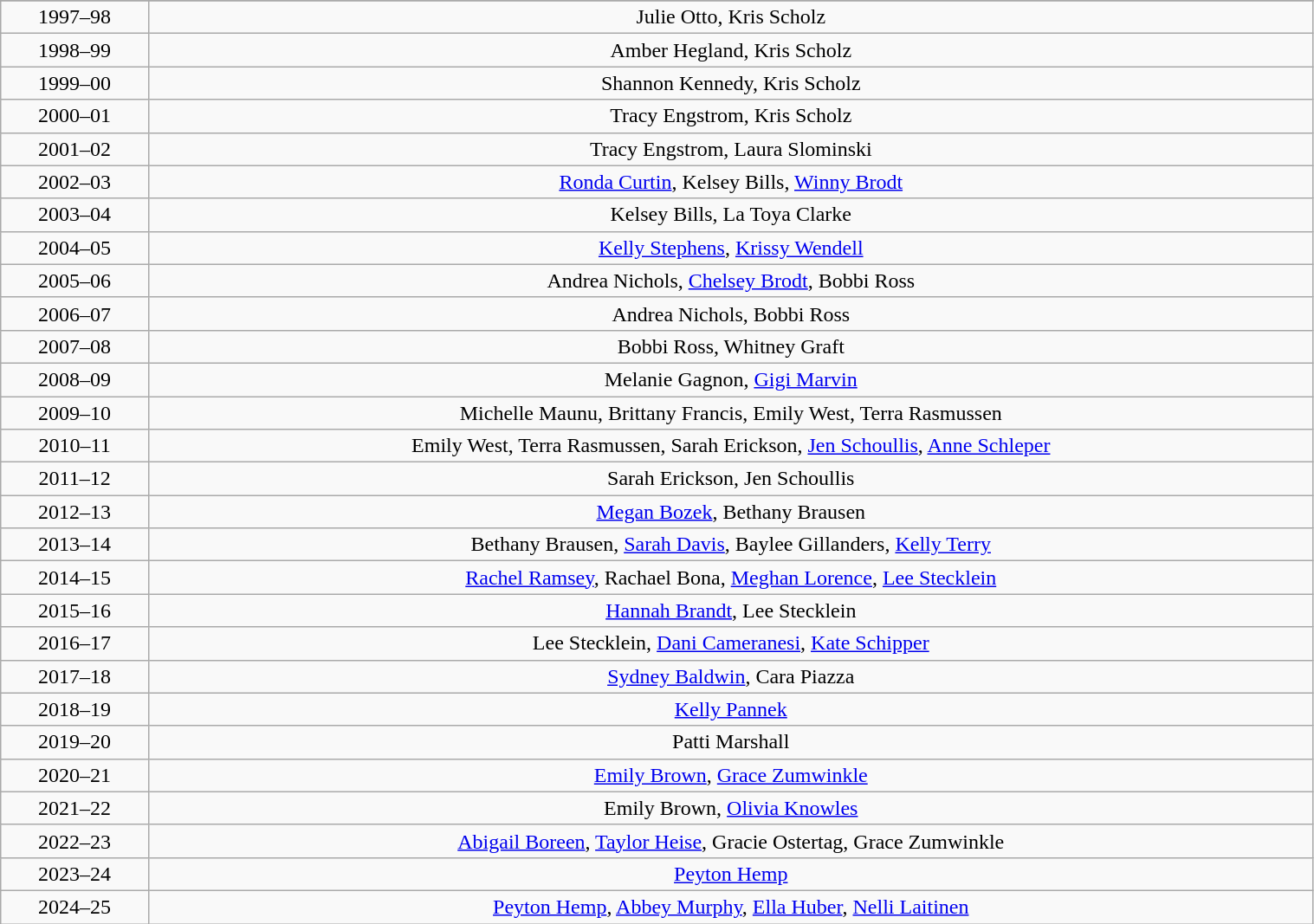<table class="wikitable" style="width: 80%; text-align: center">
<tr>
</tr>
<tr>
<td>1997–98</td>
<td>Julie Otto, Kris Scholz</td>
</tr>
<tr>
<td>1998–99</td>
<td>Amber Hegland, Kris Scholz</td>
</tr>
<tr>
<td>1999–00</td>
<td>Shannon Kennedy, Kris Scholz</td>
</tr>
<tr>
<td>2000–01</td>
<td>Tracy Engstrom, Kris Scholz</td>
</tr>
<tr>
<td>2001–02</td>
<td>Tracy Engstrom, Laura Slominski</td>
</tr>
<tr>
<td>2002–03</td>
<td><a href='#'>Ronda Curtin</a>, Kelsey Bills, <a href='#'>Winny Brodt</a></td>
</tr>
<tr>
<td>2003–04</td>
<td>Kelsey Bills, La Toya Clarke</td>
</tr>
<tr>
<td>2004–05</td>
<td><a href='#'>Kelly Stephens</a>, <a href='#'>Krissy Wendell</a></td>
</tr>
<tr>
<td>2005–06</td>
<td>Andrea Nichols, <a href='#'>Chelsey Brodt</a>, Bobbi Ross</td>
</tr>
<tr>
<td>2006–07</td>
<td>Andrea Nichols, Bobbi Ross</td>
</tr>
<tr>
<td>2007–08</td>
<td>Bobbi Ross, Whitney Graft</td>
</tr>
<tr>
<td>2008–09</td>
<td>Melanie Gagnon, <a href='#'>Gigi Marvin</a></td>
</tr>
<tr>
<td>2009–10</td>
<td>Michelle Maunu, Brittany Francis, Emily West, Terra Rasmussen</td>
</tr>
<tr>
<td>2010–11</td>
<td>Emily West, Terra Rasmussen, Sarah Erickson, <a href='#'>Jen Schoullis</a>, <a href='#'>Anne Schleper</a></td>
</tr>
<tr>
<td>2011–12</td>
<td>Sarah Erickson, Jen Schoullis</td>
</tr>
<tr>
<td>2012–13</td>
<td><a href='#'>Megan Bozek</a>, Bethany Brausen</td>
</tr>
<tr>
<td>2013–14</td>
<td>Bethany Brausen, <a href='#'>Sarah Davis</a>, Baylee Gillanders, <a href='#'>Kelly Terry</a></td>
</tr>
<tr>
<td>2014–15</td>
<td><a href='#'>Rachel Ramsey</a>, Rachael Bona, <a href='#'>Meghan Lorence</a>, <a href='#'>Lee Stecklein</a></td>
</tr>
<tr>
<td>2015–16</td>
<td><a href='#'>Hannah Brandt</a>, Lee Stecklein</td>
</tr>
<tr>
<td>2016–17</td>
<td>Lee Stecklein, <a href='#'>Dani Cameranesi</a>, <a href='#'>Kate Schipper</a></td>
</tr>
<tr>
<td>2017–18</td>
<td><a href='#'>Sydney Baldwin</a>, Cara Piazza</td>
</tr>
<tr>
<td>2018–19</td>
<td><a href='#'>Kelly Pannek</a></td>
</tr>
<tr>
<td>2019–20</td>
<td>Patti Marshall</td>
</tr>
<tr>
<td>2020–21</td>
<td><a href='#'>Emily Brown</a>, <a href='#'>Grace Zumwinkle</a></td>
</tr>
<tr>
<td>2021–22</td>
<td>Emily Brown, <a href='#'>Olivia Knowles</a></td>
</tr>
<tr>
<td>2022–23</td>
<td><a href='#'>Abigail Boreen</a>, <a href='#'>Taylor Heise</a>, Gracie Ostertag, Grace Zumwinkle</td>
</tr>
<tr>
<td>2023–24</td>
<td><a href='#'>Peyton Hemp</a></td>
</tr>
<tr>
<td>2024–25</td>
<td><a href='#'>Peyton Hemp</a>, <a href='#'>Abbey Murphy</a>, <a href='#'>Ella Huber</a>, <a href='#'>Nelli Laitinen</a></td>
</tr>
</table>
